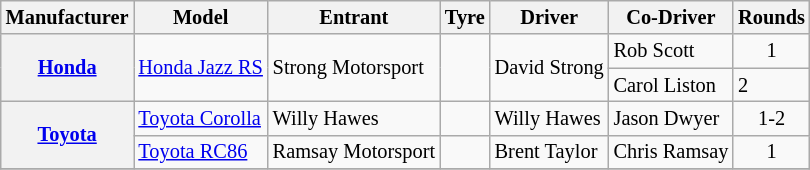<table class="wikitable" style=font-size:85%;>
<tr>
<th>Manufacturer</th>
<th>Model</th>
<th>Entrant</th>
<th>Tyre</th>
<th>Driver</th>
<th>Co-Driver</th>
<th>Rounds</th>
</tr>
<tr>
<th rowspan="2"><a href='#'>Honda</a><br></th>
<td rowspan="2"><a href='#'>Honda Jazz RS</a></td>
<td rowspan="2"> Strong Motorsport</td>
<td rowspan="2" align="center"></td>
<td rowspan="2"> David Strong</td>
<td> Rob Scott</td>
<td align=center>1</td>
</tr>
<tr>
<td> Carol Liston</td>
<td>2</td>
</tr>
<tr>
<th rowspan="2"><a href='#'>Toyota</a><br></th>
<td rowspan="1"><a href='#'>Toyota Corolla</a></td>
<td> Willy Hawes</td>
<td rowspan="1" align="center"></td>
<td> Willy Hawes</td>
<td> Jason Dwyer</td>
<td align="center">1-2</td>
</tr>
<tr>
<td rowspan=1><a href='#'>Toyota RC86</a></td>
<td> Ramsay Motorsport</td>
<td rowspan="1" align="center"></td>
<td> Brent Taylor</td>
<td> Chris Ramsay</td>
<td align=center>1</td>
</tr>
<tr>
</tr>
</table>
